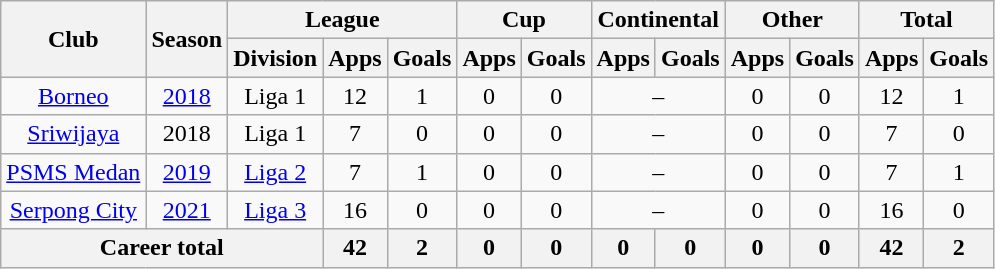<table class="wikitable" style="text-align:center">
<tr>
<th rowspan="2">Club</th>
<th rowspan="2">Season</th>
<th colspan="3">League</th>
<th colspan="2">Cup</th>
<th colspan="2">Continental</th>
<th colspan="2">Other</th>
<th colspan="2">Total</th>
</tr>
<tr>
<th>Division</th>
<th>Apps</th>
<th>Goals</th>
<th>Apps</th>
<th>Goals</th>
<th>Apps</th>
<th>Goals</th>
<th>Apps</th>
<th>Goals</th>
<th>Apps</th>
<th>Goals</th>
</tr>
<tr>
<td><a href='#'>Borneo</a></td>
<td><a href='#'>2018</a></td>
<td>Liga 1</td>
<td>12</td>
<td>1</td>
<td>0</td>
<td>0</td>
<td colspan="2">–</td>
<td>0</td>
<td>0</td>
<td>12</td>
<td>1</td>
</tr>
<tr>
<td><a href='#'>Sriwijaya</a></td>
<td>2018</td>
<td>Liga 1</td>
<td>7</td>
<td>0</td>
<td>0</td>
<td>0</td>
<td colspan="2">–</td>
<td>0</td>
<td>0</td>
<td>7</td>
<td>0</td>
</tr>
<tr>
<td><a href='#'>PSMS Medan</a></td>
<td><a href='#'>2019</a></td>
<td><a href='#'>Liga 2</a></td>
<td>7</td>
<td>1</td>
<td>0</td>
<td>0</td>
<td colspan="2">–</td>
<td>0</td>
<td>0</td>
<td>7</td>
<td>1</td>
</tr>
<tr>
<td><a href='#'>Serpong City</a></td>
<td><a href='#'>2021</a></td>
<td><a href='#'>Liga 3</a></td>
<td>16</td>
<td>0</td>
<td>0</td>
<td>0</td>
<td colspan="2">–</td>
<td>0</td>
<td>0</td>
<td>16</td>
<td>0</td>
</tr>
<tr>
<th colspan="3">Career total</th>
<th>42</th>
<th>2</th>
<th>0</th>
<th>0</th>
<th>0</th>
<th>0</th>
<th>0</th>
<th>0</th>
<th>42</th>
<th>2</th>
</tr>
</table>
